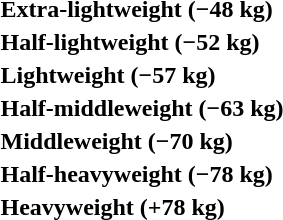<table>
<tr>
<th rowspan=2 style="text-align:left;">Extra-lightweight (−48 kg)</th>
<td rowspan=2></td>
<td rowspan=2></td>
<td></td>
</tr>
<tr>
<td></td>
</tr>
<tr>
<th rowspan=2 style="text-align:left;">Half-lightweight (−52 kg)</th>
<td rowspan=2></td>
<td rowspan=2></td>
<td></td>
</tr>
<tr>
<td></td>
</tr>
<tr>
<th rowspan=2 style="text-align:left;">Lightweight (−57 kg)</th>
<td rowspan=2></td>
<td rowspan=2></td>
<td></td>
</tr>
<tr>
<td></td>
</tr>
<tr>
<th rowspan=2 style="text-align:left;">Half-middleweight (−63 kg)</th>
<td rowspan=2></td>
<td rowspan=2></td>
<td></td>
</tr>
<tr>
<td></td>
</tr>
<tr>
<th rowspan=2 style="text-align:left;">Middleweight (−70 kg)</th>
<td rowspan=2></td>
<td rowspan=2></td>
<td></td>
</tr>
<tr>
<td></td>
</tr>
<tr>
<th rowspan=2 style="text-align:left;">Half-heavyweight (−78 kg)</th>
<td rowspan=2></td>
<td rowspan=2></td>
<td></td>
</tr>
<tr>
<td></td>
</tr>
<tr>
<th rowspan=2 style="text-align:left;">Heavyweight (+78 kg)</th>
<td rowspan=2></td>
<td rowspan=2></td>
<td></td>
</tr>
<tr>
<td></td>
</tr>
</table>
